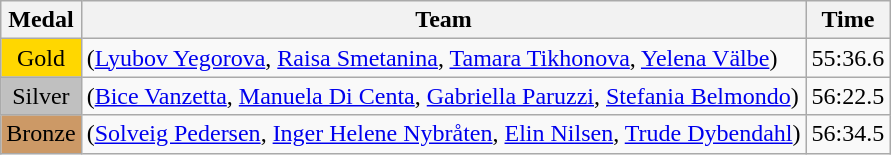<table class="wikitable">
<tr>
<th>Medal</th>
<th>Team</th>
<th>Time</th>
</tr>
<tr>
<td style="text-align:center;background-color:gold;">Gold</td>
<td> (<a href='#'>Lyubov Yegorova</a>, <a href='#'>Raisa Smetanina</a>, <a href='#'>Tamara Tikhonova</a>, <a href='#'>Yelena Välbe</a>)</td>
<td>55:36.6</td>
</tr>
<tr>
<td style="text-align:center;background-color:silver;">Silver</td>
<td> (<a href='#'>Bice Vanzetta</a>, <a href='#'>Manuela Di Centa</a>, <a href='#'>Gabriella Paruzzi</a>, <a href='#'>Stefania Belmondo</a>)</td>
<td>56:22.5</td>
</tr>
<tr>
<td style="text-align:center;background-color:#CC9966;">Bronze</td>
<td> (<a href='#'>Solveig Pedersen</a>, <a href='#'>Inger Helene Nybråten</a>, <a href='#'>Elin Nilsen</a>, <a href='#'>Trude Dybendahl</a>)</td>
<td>56:34.5</td>
</tr>
</table>
